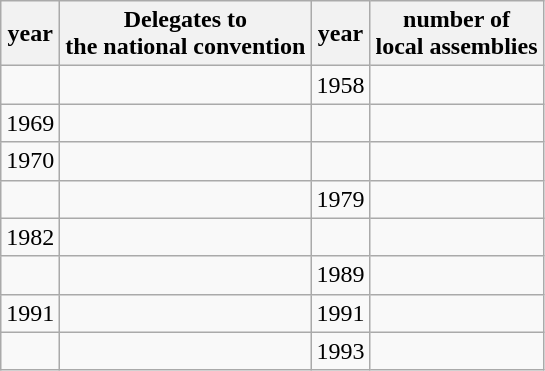<table class="wikitable sortable" border="2" align=left>
<tr>
<th>year</th>
<th>Delegates to <br>the national convention</th>
<th>year</th>
<th>number of<br> local assemblies</th>
</tr>
<tr>
<td></td>
<td></td>
<td>1958</td>
<td></td>
</tr>
<tr>
<td>1969</td>
<td></td>
<td></td>
<td></td>
</tr>
<tr>
<td>1970</td>
<td></td>
<td></td>
<td></td>
</tr>
<tr>
<td></td>
<td></td>
<td>1979</td>
<td></td>
</tr>
<tr>
<td>1982</td>
<td></td>
<td></td>
<td></td>
</tr>
<tr>
<td></td>
<td></td>
<td>1989</td>
<td></td>
</tr>
<tr>
<td>1991</td>
<td></td>
<td>1991</td>
<td></td>
</tr>
<tr>
<td></td>
<td></td>
<td>1993</td>
<td></td>
</tr>
</table>
